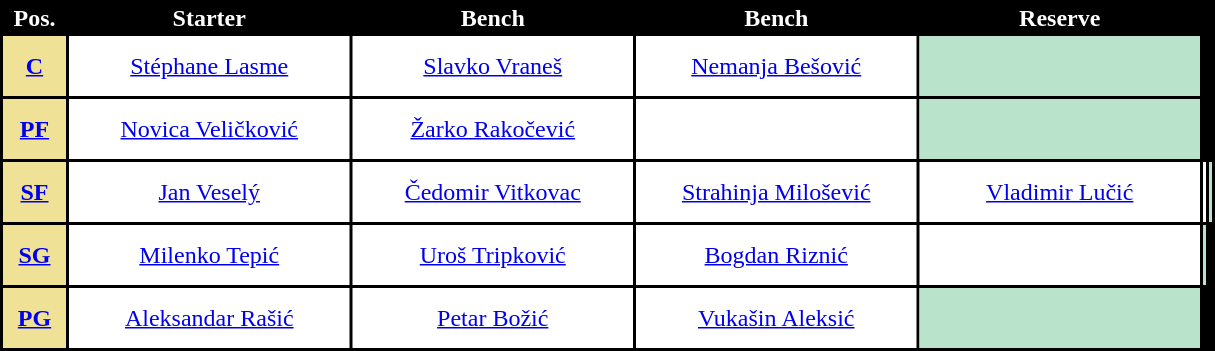<table style="text-align: center; background:black; color:white">
<tr>
<th width="40">Pos.</th>
<th width="185">Starter</th>
<th width="185">Bench</th>
<th width="185">Bench</th>
<th width="185">Reserve</th>
</tr>
<tr style="height:40px; background:white; color:black">
<th style="background:#efe196"><a href='#'>C</a></th>
<td><a href='#'>Stéphane Lasme</a></td>
<td><a href='#'>Slavko Vraneš</a></td>
<td><a href='#'>Nemanja Bešović</a></td>
<td style="background:#b9e3ca"></td>
</tr>
<tr style="height:40px; background:white; color:black">
<th style="background:#efe196"><a href='#'>PF</a></th>
<td><a href='#'>Novica Veličković</a></td>
<td><a href='#'>Žarko Rakočević</a></td>
<td></td>
<td style="background:#b9e3ca"></td>
</tr>
<tr style="height:40px; background:white; color:black">
<th style="background:#efe196"><a href='#'>SF</a></th>
<td><a href='#'>Jan Veselý</a></td>
<td><a href='#'>Čedomir Vitkovac</a></td>
<td><a href='#'>Strahinja Milošević</a></td>
<td><a href='#'>Vladimir Lučić</a></td>
<td></td>
<td style="background:#b9e3ca"></td>
</tr>
<tr style="height:40px; background:white; color:black">
<th style="background:#efe196"><a href='#'>SG</a></th>
<td><a href='#'>Milenko Tepić</a></td>
<td><a href='#'>Uroš Tripković</a></td>
<td><a href='#'>Bogdan Riznić</a></td>
<td></td>
<td style="background:#b9e3ca"></td>
</tr>
<tr style="height:40px; background:white; color:black">
<th style="background:#efe196"><a href='#'>PG</a></th>
<td><a href='#'>Aleksandar Rašić</a></td>
<td><a href='#'>Petar Božić</a></td>
<td><a href='#'>Vukašin Aleksić</a></td>
<td style="background:#b9e3ca"></td>
</tr>
</table>
